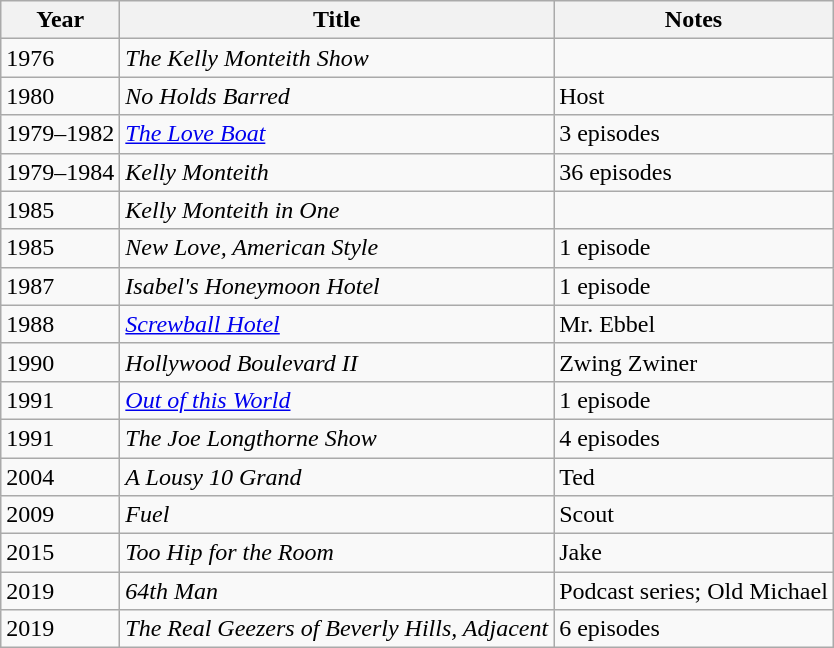<table class="wikitable sortable">
<tr>
<th>Year</th>
<th>Title</th>
<th>Notes</th>
</tr>
<tr>
<td>1976</td>
<td><em>The Kelly Monteith Show</em></td>
<td></td>
</tr>
<tr>
<td>1980</td>
<td><em>No Holds Barred</em></td>
<td>Host</td>
</tr>
<tr>
<td>1979–1982</td>
<td><em><a href='#'>The Love Boat</a></em></td>
<td>3 episodes</td>
</tr>
<tr>
<td>1979–1984</td>
<td><em>Kelly Monteith</em></td>
<td>36 episodes</td>
</tr>
<tr>
<td>1985</td>
<td><em>Kelly Monteith in One</em></td>
<td></td>
</tr>
<tr>
<td>1985</td>
<td><em>New Love, American Style</em></td>
<td>1 episode</td>
</tr>
<tr>
<td>1987</td>
<td><em>Isabel's Honeymoon Hotel</em></td>
<td>1 episode</td>
</tr>
<tr>
<td>1988</td>
<td><em><a href='#'>Screwball Hotel</a></em></td>
<td>Mr. Ebbel</td>
</tr>
<tr>
<td>1990</td>
<td><em>Hollywood Boulevard II</em></td>
<td>Zwing Zwiner</td>
</tr>
<tr>
<td>1991</td>
<td><em><a href='#'>Out of this World</a></em></td>
<td>1 episode</td>
</tr>
<tr>
<td>1991</td>
<td><em>The Joe Longthorne Show</em></td>
<td>4 episodes</td>
</tr>
<tr>
<td>2004</td>
<td><em>A Lousy 10 Grand</em></td>
<td>Ted</td>
</tr>
<tr>
<td>2009</td>
<td><em>Fuel</em></td>
<td>Scout</td>
</tr>
<tr>
<td>2015</td>
<td><em>Too Hip for the Room</em></td>
<td>Jake</td>
</tr>
<tr>
<td>2019</td>
<td><em>64th Man</em></td>
<td>Podcast series; Old Michael</td>
</tr>
<tr>
<td>2019</td>
<td><em>The Real Geezers of Beverly Hills, Adjacent</em></td>
<td>6 episodes</td>
</tr>
</table>
